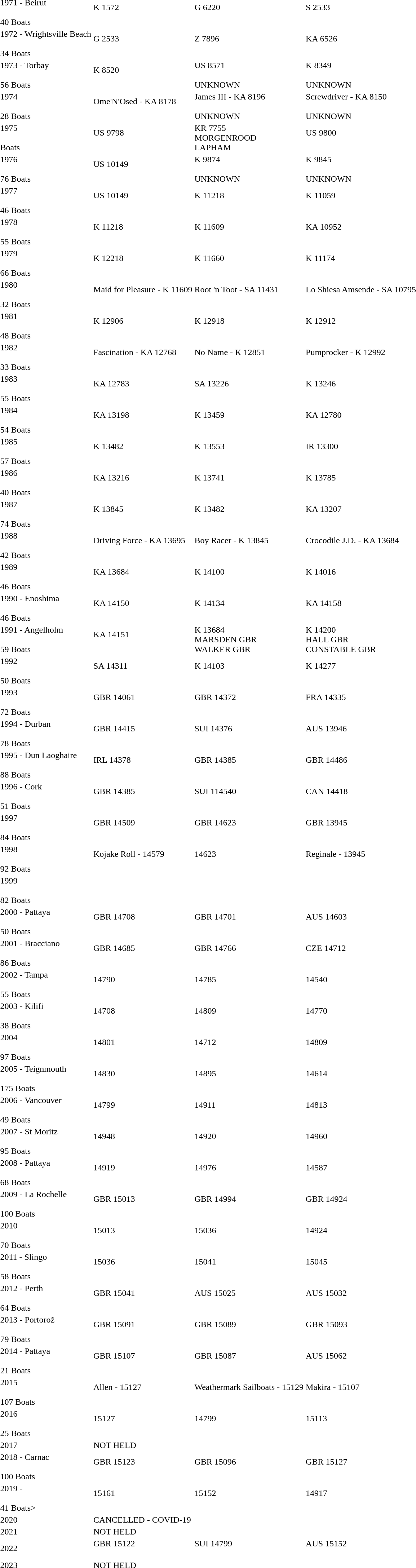<table>
<tr>
<td>1971 - Beirut<br><br>40 Boats</td>
<td>K 1572<br><br></td>
<td>G 6220<br><br></td>
<td>S 2533<br><br></td>
<td></td>
</tr>
<tr>
<td>1972 - Wrightsville Beach<br><br>34 Boats</td>
<td>G 2533	<br><br></td>
<td>Z 7896	<br><br></td>
<td>KA 6526<br><br></td>
<td></td>
</tr>
<tr>
<td>1973 - Torbay<br><br>56 Boats</td>
<td>K 8520<br><br></td>
<td>US 8571<br><br>UNKNOWN</td>
<td>K 8349	<br><br>UNKNOWN</td>
<td></td>
</tr>
<tr>
<td>1974<br><br>28 Boats</td>
<td>Ome'N'Osed - KA 8178<br><br></td>
<td>James III - KA 8196<br><br>UNKNOWN</td>
<td>Screwdriver - KA 8150<br><br>UNKNOWN</td>
<td></td>
</tr>
<tr>
<td>1975<br><br> Boats</td>
<td>US 9798<br><br></td>
<td>KR 7755<br>MORGENROOD<br>LAPHAM</td>
<td>US 9800<br><br></td>
<td></td>
</tr>
<tr>
<td>1976<br><br>76 Boats</td>
<td>US 10149<br><br></td>
<td>K 9874<br><br>UNKNOWN</td>
<td>K 9845<br><br>UNKNOWN</td>
<td></td>
</tr>
<tr>
<td>1977<br><br>46 Boats</td>
<td>US 10149<br><br></td>
<td>K 11218<br><br></td>
<td>K 11059<br><br></td>
<td></td>
</tr>
<tr>
<td>1978<br><br>55 Boats</td>
<td>K 11218<br><br></td>
<td>K 11609<br><br></td>
<td>KA 10952<br><br></td>
<td></td>
</tr>
<tr>
<td>1979<br><br>66 Boats</td>
<td>K 12218<br><br></td>
<td>K 11660<br><br></td>
<td>K 11174<br><br></td>
<td></td>
</tr>
<tr>
<td>1980<br><br>32 Boats</td>
<td>Maid for Pleasure - K 11609<br><br></td>
<td>Root 'n Toot - SA 11431<br><br></td>
<td>Lo Shiesa Amsende - SA 10795<br><br></td>
<td></td>
</tr>
<tr>
<td>1981<br><br>48 Boats</td>
<td>K 12906<br><br></td>
<td>K 12918<br><br></td>
<td>K 12912<br><br></td>
<td></td>
</tr>
<tr>
<td>1982<br><br>33 Boats</td>
<td>Fascination - KA 12768<br><br></td>
<td>No Name - K 12851<br><br></td>
<td>Pumprocker - K 12992<br><br></td>
<td></td>
</tr>
<tr>
<td>1983<br><br>55 Boats</td>
<td>KA 12783<br><br></td>
<td>SA 13226<br><br></td>
<td>K 13246<br><br></td>
<td></td>
</tr>
<tr>
<td>1984<br><br>54 Boats</td>
<td>KA 13198<br><br></td>
<td>K 13459<br><br></td>
<td>KA 12780<br><br></td>
<td></td>
</tr>
<tr>
<td>1985<br><br>57 Boats</td>
<td>K 13482<br><br></td>
<td>K 13553<br><br></td>
<td>IR 13300<br><br></td>
<td></td>
</tr>
<tr>
<td>1986<br><br>40 Boats</td>
<td>KA 13216<br><br></td>
<td>K 13741<br><br></td>
<td>K 13785<br><br></td>
<td></td>
</tr>
<tr>
<td>1987<br><br>74 Boats</td>
<td>K 13845<br><br></td>
<td>K 13482<br><br></td>
<td>KA 13207<br><br></td>
<td></td>
</tr>
<tr>
<td>1988<br><br>42 Boats</td>
<td>Driving Force - KA 13695<br><br></td>
<td>Boy Racer - K 13845<br><br></td>
<td>Crocodile J.D. - KA 13684<br><br></td>
<td></td>
</tr>
<tr>
<td>1989<br><br>46 Boats</td>
<td>KA 13684<br><br></td>
<td>K 14100<br><br></td>
<td>K 14016<br><br></td>
<td></td>
</tr>
<tr>
<td>1990 - Enoshima<br><br>46 Boats</td>
<td>KA 14150<br><br></td>
<td>K 14134<br><br></td>
<td>KA 14158<br><br></td>
<td></td>
</tr>
<tr>
<td>1991 - Angelholm<br><br>59 Boats</td>
<td>KA 14151<br><br></td>
<td>K 13684 <br>MARSDEN GBR <br>WALKER GBR</td>
<td>K 14200 <br>HALL GBR <br>CONSTABLE GBR</td>
<td></td>
</tr>
<tr>
<td>1992<br><br>50 Boats</td>
<td>SA 14311<br><br></td>
<td>K 14103<br><br></td>
<td>K 14277<br><br></td>
<td></td>
</tr>
<tr>
<td>1993<br><br>72 Boats</td>
<td>GBR 14061<br><br></td>
<td>GBR 14372<br><br></td>
<td>FRA 14335<br><br></td>
<td></td>
</tr>
<tr>
<td>1994 - Durban<br><br>78 Boats</td>
<td>GBR 14415<br><br></td>
<td>SUI 14376<br><br></td>
<td>AUS 13946<br><br></td>
<td></td>
</tr>
<tr>
<td>1995 - Dun Laoghaire<br><br>88 Boats</td>
<td>IRL 14378<br><br></td>
<td>GBR 14385<br><br></td>
<td>GBR 14486<br><br></td>
<td></td>
</tr>
<tr>
<td>1996 - Cork<br><br>51 Boats</td>
<td>GBR 14385<br><br></td>
<td>SUI 114540<br><br></td>
<td>CAN 14418<br><br></td>
<td></td>
</tr>
<tr>
<td>1997<br><br>84 Boats</td>
<td>GBR 14509<br><br></td>
<td>GBR 14623<br><br></td>
<td>GBR 13945<br><br></td>
<td></td>
</tr>
<tr>
<td>1998<br><br>92 Boats</td>
<td>Kojake Roll - 14579<br><br></td>
<td>14623<br><br></td>
<td>Reginale - 13945<br><br></td>
<td></td>
</tr>
<tr>
<td>1999<br><br>82 Boats</td>
<td><br></td>
<td><br></td>
<td><br></td>
<td></td>
</tr>
<tr>
<td>2000 - Pattaya<br><br>50 Boats</td>
<td>GBR 14708<br><br></td>
<td>GBR 14701<br><br></td>
<td>AUS 14603<br><br></td>
<td></td>
</tr>
<tr>
<td>2001 - Bracciano<br><br>86 Boats</td>
<td>GBR 14685<br><br></td>
<td>GBR 14766<br><br></td>
<td>CZE 14712<br><br></td>
<td></td>
</tr>
<tr>
<td>2002 - Tampa<br><br>55 Boats</td>
<td>14790<br><br></td>
<td>14785<br><br></td>
<td>14540<br><br></td>
<td></td>
</tr>
<tr>
<td>2003 - Kilifi<br><br>38 Boats</td>
<td>14708<br><br></td>
<td>14809<br><br></td>
<td>14770<br><br></td>
<td></td>
</tr>
<tr>
<td>2004<br><br>97 Boats</td>
<td>14801<br><br></td>
<td>14712<br><br></td>
<td>14809<br><br></td>
<td></td>
</tr>
<tr>
<td>2005 - Teignmouth <br><br>175 Boats</td>
<td>14830<br><br></td>
<td>14895<br><br></td>
<td>14614<br><br></td>
<td></td>
</tr>
<tr>
<td>2006 - Vancouver<br><br>49 Boats</td>
<td>14799<br><br></td>
<td>14911<br><br></td>
<td>14813<br><br></td>
<td></td>
</tr>
<tr>
<td>2007 - St Moritz<br><br>95 Boats</td>
<td>14948<br><br></td>
<td>14920<br><br></td>
<td>14960<br><br></td>
<td></td>
</tr>
<tr>
<td>2008 - Pattaya<br><br>68 Boats</td>
<td>14919<br><br></td>
<td>14976<br><br></td>
<td>14587<br><br></td>
<td></td>
</tr>
<tr>
<td>2009 - La Rochelle<br><br>100 Boats</td>
<td>GBR 15013<br><br></td>
<td>GBR 14994<br><br></td>
<td>GBR 14924<br><br></td>
<td></td>
</tr>
<tr>
<td>2010 <br><br>70 Boats</td>
<td>15013<br><br></td>
<td>15036<br><br></td>
<td>14924<br><br></td>
<td></td>
</tr>
<tr>
<td>2011 - Slingo<br><br>58 Boats</td>
<td>15036<br><br></td>
<td>15041<br><br></td>
<td>15045<br><br></td>
<td></td>
</tr>
<tr>
<td>2012 - Perth<br><br>64 Boats</td>
<td>GBR 15041<br><br></td>
<td>AUS 15025<br><br></td>
<td>AUS 15032<br><br></td>
<td></td>
</tr>
<tr>
<td>2013 - Portorož<br><br>79 Boats</td>
<td>GBR 15091<br><br></td>
<td>GBR 15089<br><br></td>
<td>GBR 15093<br><br></td>
<td></td>
</tr>
<tr>
<td>2014 - Pattaya<br><br>21 Boats</td>
<td>GBR 15107<br><br></td>
<td>GBR 15087<br><br></td>
<td>AUS 15062<br><br></td>
<td></td>
</tr>
<tr>
<td>2015<br><br>107 Boats</td>
<td>Allen - 15127<br><br></td>
<td>Weathermark Sailboats - 15129<br><br></td>
<td>Makira - 15107<br><br></td>
<td></td>
</tr>
<tr>
<td>2016<br><br>25 Boats</td>
<td>15127<br><br></td>
<td>14799<br><br></td>
<td>15113<br><br></td>
<td></td>
</tr>
<tr>
<td>2017</td>
<td colspan=3>NOT HELD</td>
<td></td>
</tr>
<tr>
<td>2018 - Carnac<br><br>100 Boats</td>
<td>GBR 15123<br><br></td>
<td>GBR 15096<br><br></td>
<td>GBR 15127<br><br></td>
<td></td>
</tr>
<tr>
<td>2019 - <br><br>41 Boats></td>
<td>15161<br><br></td>
<td>15152<br><br></td>
<td>14917<br><br></td>
<td></td>
</tr>
<tr>
<td>2020<br></td>
<td colspan=3>CANCELLED - COVID-19</td>
<td></td>
</tr>
<tr>
<td>2021</td>
<td colspan=3>NOT HELD</td>
<td></td>
</tr>
<tr>
<td>2022</td>
<td>GBR 15122<br><br></td>
<td>SUI 14799<br><br></td>
<td>AUS 15152<br><br></td>
<td></td>
</tr>
<tr>
<td>2023</td>
<td colspan=3>NOT HELD</td>
<td></td>
</tr>
</table>
